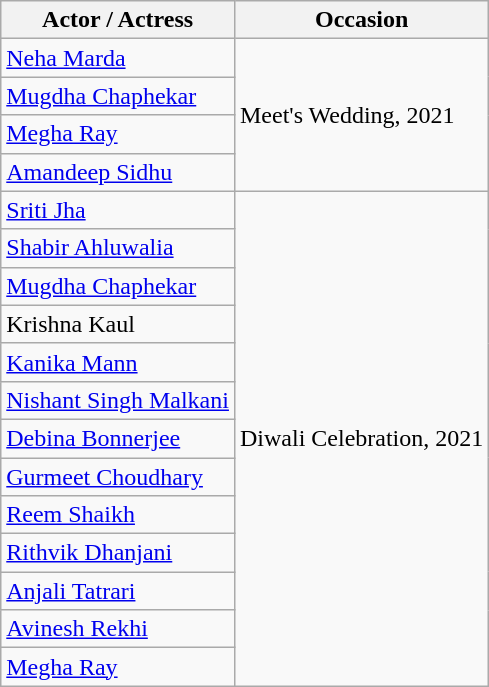<table class="wikitable sortable">
<tr>
<th>Actor / Actress</th>
<th>Occasion</th>
</tr>
<tr>
<td><a href='#'>Neha Marda</a></td>
<td rowspan="4">Meet's Wedding, 2021</td>
</tr>
<tr>
<td><a href='#'>Mugdha Chaphekar</a></td>
</tr>
<tr>
<td><a href='#'>Megha Ray</a></td>
</tr>
<tr>
<td><a href='#'>Amandeep Sidhu</a></td>
</tr>
<tr>
<td><a href='#'>Sriti Jha</a></td>
<td rowspan="13">Diwali Celebration, 2021</td>
</tr>
<tr>
<td><a href='#'>Shabir Ahluwalia</a></td>
</tr>
<tr>
<td><a href='#'>Mugdha Chaphekar</a></td>
</tr>
<tr>
<td>Krishna Kaul</td>
</tr>
<tr>
<td><a href='#'>Kanika Mann</a></td>
</tr>
<tr>
<td><a href='#'>Nishant Singh Malkani</a></td>
</tr>
<tr>
<td><a href='#'>Debina Bonnerjee</a></td>
</tr>
<tr>
<td><a href='#'>Gurmeet Choudhary</a></td>
</tr>
<tr>
<td><a href='#'>Reem Shaikh</a></td>
</tr>
<tr>
<td><a href='#'>Rithvik Dhanjani</a></td>
</tr>
<tr>
<td><a href='#'>Anjali Tatrari</a></td>
</tr>
<tr>
<td><a href='#'>Avinesh Rekhi</a></td>
</tr>
<tr>
<td><a href='#'>Megha Ray</a></td>
</tr>
</table>
